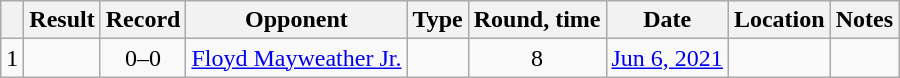<table class="wikitable" style="text-align:center">
<tr>
<th></th>
<th>Result</th>
<th>Record</th>
<th>Opponent</th>
<th>Type</th>
<th>Round, time</th>
<th>Date</th>
<th>Location</th>
<th>Notes</th>
</tr>
<tr>
<td>1</td>
<td></td>
<td>0–0 </td>
<td style="text-align:left;"><a href='#'>Floyd Mayweather Jr.</a></td>
<td></td>
<td>8</td>
<td><a href='#'>Jun 6, 2021</a></td>
<td style="text-align:left;"></td>
<td style="text-align:left;"></td>
</tr>
</table>
